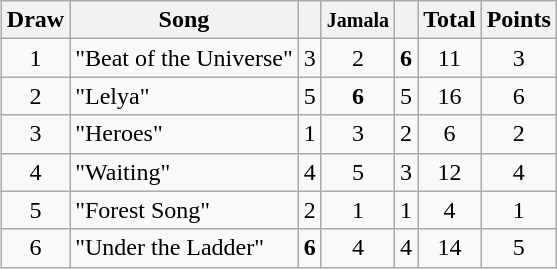<table class="wikitable collapsible" style="float:right; margin:10px; text-align:center;">
<tr>
<th>Draw</th>
<th>Song</th>
<th><small></small></th>
<th><small>Jamala</small></th>
<th><small></small></th>
<th>Total</th>
<th>Points</th>
</tr>
<tr>
<td>1</td>
<td align="left">"Beat of the Universe"</td>
<td>3</td>
<td>2</td>
<td><strong>6</strong></td>
<td>11</td>
<td>3</td>
</tr>
<tr>
<td>2</td>
<td align="left">"Lelya"</td>
<td>5</td>
<td><strong>6</strong></td>
<td>5</td>
<td>16</td>
<td>6</td>
</tr>
<tr>
<td>3</td>
<td align="left">"Heroes"</td>
<td>1</td>
<td>3</td>
<td>2</td>
<td>6</td>
<td>2</td>
</tr>
<tr>
<td>4</td>
<td align="left">"Waiting"</td>
<td>4</td>
<td>5</td>
<td>3</td>
<td>12</td>
<td>4</td>
</tr>
<tr>
<td>5</td>
<td align="left">"Forest Song"</td>
<td>2</td>
<td>1</td>
<td>1</td>
<td>4</td>
<td>1</td>
</tr>
<tr>
<td>6</td>
<td align="left">"Under the Ladder"</td>
<td><strong>6</strong></td>
<td>4</td>
<td>4</td>
<td>14</td>
<td>5</td>
</tr>
</table>
